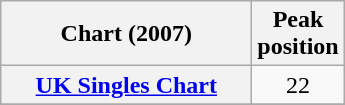<table class="wikitable plainrowheaders" style="text-align: center;">
<tr>
<th scope="col" style="width: 10em;">Chart (2007)</th>
<th scope="col">Peak<br>position</th>
</tr>
<tr>
<th scope="row"><a href='#'>UK Singles Chart</a></th>
<td>22</td>
</tr>
<tr>
</tr>
</table>
